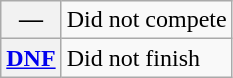<table class="wikitable">
<tr>
<th scope="row">—</th>
<td>Did not compete</td>
</tr>
<tr>
<th scope="row"><a href='#'>DNF</a></th>
<td>Did not finish</td>
</tr>
</table>
